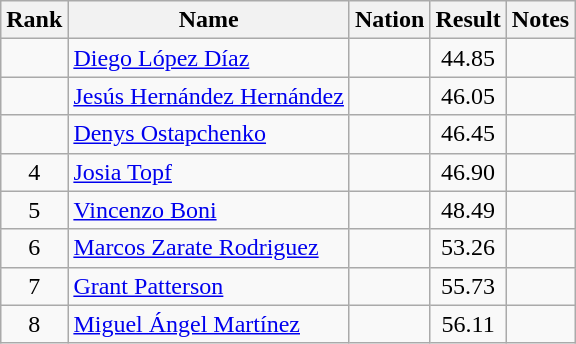<table class="wikitable sortable" style="text-align:center">
<tr>
<th>Rank</th>
<th>Name</th>
<th>Nation</th>
<th>Result</th>
<th>Notes</th>
</tr>
<tr>
<td></td>
<td align=left><a href='#'>Diego López Díaz</a></td>
<td align=left></td>
<td>44.85</td>
</tr>
<tr>
<td></td>
<td align=left><a href='#'>Jesús Hernández Hernández</a></td>
<td align=left></td>
<td>46.05</td>
<td></td>
</tr>
<tr>
<td></td>
<td align=left><a href='#'>Denys Ostapchenko</a></td>
<td align=left></td>
<td>46.45</td>
<td></td>
</tr>
<tr>
<td>4</td>
<td align=left><a href='#'>Josia Topf</a></td>
<td align=left></td>
<td>46.90</td>
<td></td>
</tr>
<tr>
<td>5</td>
<td align=left><a href='#'>Vincenzo Boni</a></td>
<td align=left></td>
<td>48.49</td>
<td></td>
</tr>
<tr>
<td>6</td>
<td align=left><a href='#'>Marcos Zarate Rodriguez</a></td>
<td align=left></td>
<td>53.26</td>
<td></td>
</tr>
<tr>
<td>7</td>
<td align=left><a href='#'>Grant Patterson</a></td>
<td align=left></td>
<td>55.73</td>
<td></td>
</tr>
<tr>
<td>8</td>
<td align=left><a href='#'>Miguel Ángel Martínez</a></td>
<td align=left></td>
<td>56.11</td>
<td></td>
</tr>
</table>
